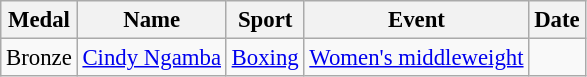<table class="wikitable sortable" style="font-size: 95%;">
<tr>
<th>Medal</th>
<th>Name</th>
<th>Sport</th>
<th>Event</th>
<th>Date</th>
</tr>
<tr>
<td> Bronze</td>
<td><a href='#'>Cindy Ngamba</a></td>
<td><a href='#'>Boxing</a></td>
<td><a href='#'>Women's middleweight</a></td>
<td></td>
</tr>
</table>
